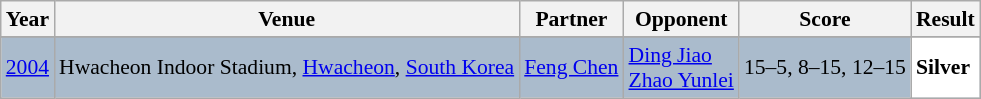<table class="sortable wikitable" style="font-size: 90%;">
<tr>
<th>Year</th>
<th>Venue</th>
<th>Partner</th>
<th>Opponent</th>
<th>Score</th>
<th>Result</th>
</tr>
<tr>
</tr>
<tr style="background:#AABBCC">
<td align="center"><a href='#'>2004</a></td>
<td align="left">Hwacheon Indoor Stadium, <a href='#'>Hwacheon</a>, <a href='#'>South Korea</a></td>
<td align="left"> <a href='#'>Feng Chen</a></td>
<td align="left"> <a href='#'>Ding Jiao</a> <br>  <a href='#'>Zhao Yunlei</a></td>
<td align="left">15–5, 8–15, 12–15</td>
<td style="text-align:left; background:white"> <strong>Silver</strong></td>
</tr>
</table>
